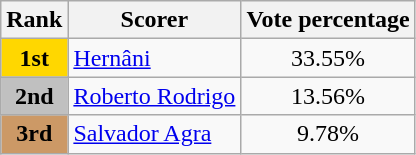<table class="wikitable">
<tr>
<th>Rank</th>
<th>Scorer</th>
<th>Vote percentage</th>
</tr>
<tr>
<td scope=col style="background-color: gold" align="center"><strong>1st</strong></td>
<td> <a href='#'>Hernâni</a></td>
<td align="center">33.55%</td>
</tr>
<tr>
<td scope=col style="background-color: silver" align="center"><strong>2nd</strong></td>
<td> <a href='#'>Roberto Rodrigo</a></td>
<td align="center">13.56%</td>
</tr>
<tr>
<td scope=col style="background-color: #cc9966" align="center"><strong>3rd</strong></td>
<td> <a href='#'>Salvador Agra</a></td>
<td align="center">9.78%</td>
</tr>
</table>
